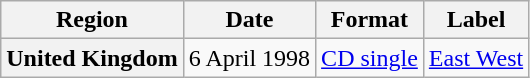<table class="wikitable plainrowheaders">
<tr>
<th>Region</th>
<th>Date</th>
<th>Format</th>
<th>Label</th>
</tr>
<tr>
<th scope="row">United Kingdom</th>
<td>6 April 1998</td>
<td><a href='#'>CD single</a></td>
<td><a href='#'>East West</a></td>
</tr>
</table>
